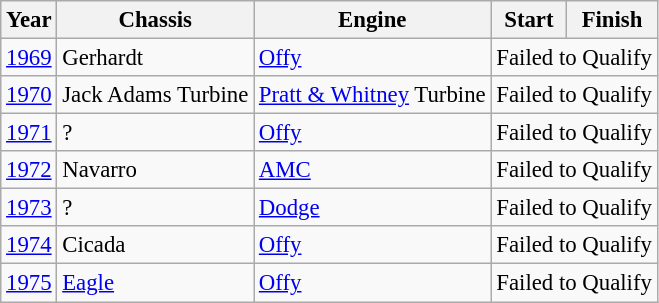<table class="wikitable" style="font-size: 95%;">
<tr>
<th>Year</th>
<th>Chassis</th>
<th>Engine</th>
<th>Start</th>
<th>Finish</th>
</tr>
<tr>
<td><a href='#'>1969</a></td>
<td>Gerhardt</td>
<td><a href='#'>Offy</a></td>
<td colspan=2>Failed to Qualify</td>
</tr>
<tr>
<td><a href='#'>1970</a></td>
<td>Jack Adams Turbine</td>
<td><a href='#'>Pratt & Whitney</a> Turbine</td>
<td colspan=2>Failed to Qualify</td>
</tr>
<tr>
<td><a href='#'>1971</a></td>
<td>?</td>
<td><a href='#'>Offy</a></td>
<td colspan=2>Failed to Qualify</td>
</tr>
<tr>
<td><a href='#'>1972</a></td>
<td>Navarro</td>
<td><a href='#'>AMC</a></td>
<td colspan=2>Failed to Qualify</td>
</tr>
<tr>
<td><a href='#'>1973</a></td>
<td>?</td>
<td><a href='#'>Dodge</a></td>
<td colspan=2>Failed to Qualify</td>
</tr>
<tr>
<td><a href='#'>1974</a></td>
<td>Cicada</td>
<td><a href='#'>Offy</a></td>
<td colspan=2>Failed to Qualify</td>
</tr>
<tr>
<td><a href='#'>1975</a></td>
<td><a href='#'>Eagle</a></td>
<td><a href='#'>Offy</a></td>
<td colspan=2>Failed to Qualify</td>
</tr>
</table>
